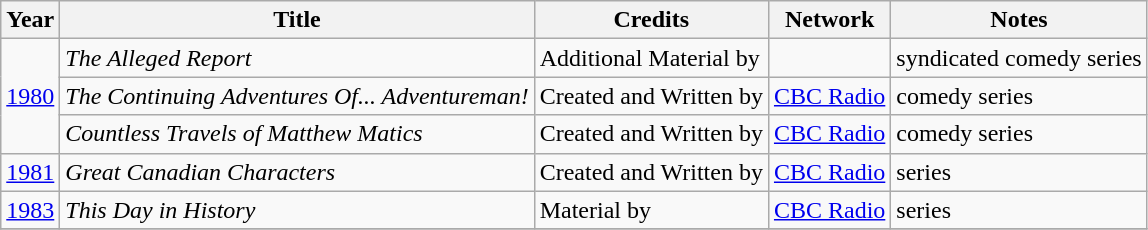<table class="wikitable sortable">
<tr>
<th rowspan="1">Year</th>
<th rowspan="1">Title</th>
<th rowspan="1">Credits</th>
<th rowspan="1">Network</th>
<th rowspan="1">Notes</th>
</tr>
<tr>
<td rowspan="3"><a href='#'>1980</a></td>
<td><em>The Alleged Report</em></td>
<td>Additional Material by</td>
<td align="center"></td>
<td>syndicated comedy series</td>
</tr>
<tr>
<td><em>The Continuing Adventures Of... Adventureman!</em></td>
<td>Created and Written by</td>
<td align="center"><a href='#'>CBC Radio</a></td>
<td>comedy series</td>
</tr>
<tr>
<td><em>Countless Travels of Matthew Matics</em></td>
<td>Created and Written by</td>
<td align="center"><a href='#'>CBC Radio</a></td>
<td>comedy series</td>
</tr>
<tr>
<td><a href='#'>1981</a></td>
<td><em>Great Canadian Characters</em></td>
<td>Created and Written by</td>
<td align="center"><a href='#'>CBC Radio</a></td>
<td>series</td>
</tr>
<tr>
<td><a href='#'>1983</a></td>
<td><em>This Day in History</em></td>
<td>Material by</td>
<td align="center"><a href='#'>CBC Radio</a></td>
<td>series</td>
</tr>
<tr>
</tr>
</table>
